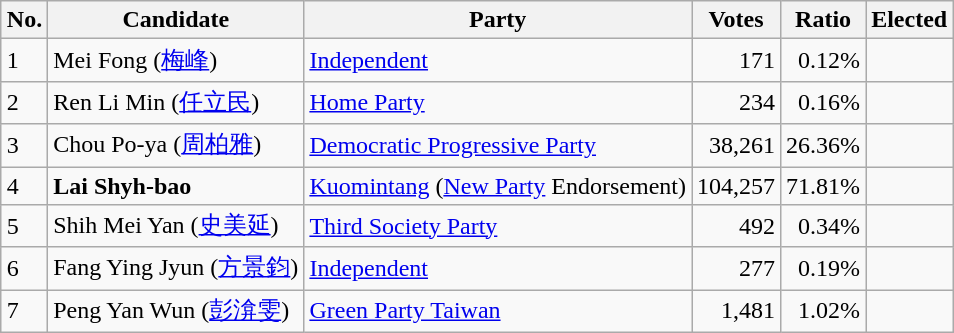<table class="wikitable" style="margin:1em auto;">
<tr>
<th>No.</th>
<th>Candidate</th>
<th>Party</th>
<th>Votes</th>
<th>Ratio</th>
<th>Elected</th>
</tr>
<tr>
<td>1</td>
<td>Mei Fong (<a href='#'>梅峰</a>)</td>
<td><a href='#'>Independent</a></td>
<td align="right">171</td>
<td align="right">0.12%</td>
<td></td>
</tr>
<tr>
<td>2</td>
<td>Ren Li Min (<a href='#'>任立民</a>)</td>
<td> <a href='#'>Home Party</a></td>
<td align="right">234</td>
<td align="right">0.16%</td>
<td></td>
</tr>
<tr>
<td>3</td>
<td>Chou Po-ya (<a href='#'>周柏雅</a>)</td>
<td><a href='#'>Democratic Progressive Party</a></td>
<td align="right">38,261</td>
<td align="right">26.36%</td>
<td></td>
</tr>
<tr>
<td>4</td>
<td><strong>Lai Shyh-bao</strong></td>
<td><a href='#'>Kuomintang</a><span> (<a href='#'>New Party</a> Endorsement)</span></td>
<td align="right">104,257</td>
<td align="right">71.81%</td>
<td align="center"></td>
</tr>
<tr>
<td>5</td>
<td>Shih Mei Yan (<a href='#'>史美延</a>)</td>
<td><a href='#'>Third Society Party</a></td>
<td align="right">492</td>
<td align="right">0.34%</td>
<td></td>
</tr>
<tr>
<td>6</td>
<td>Fang Ying Jyun (<a href='#'>方景鈞</a>)</td>
<td><a href='#'>Independent</a></td>
<td align="right">277</td>
<td align="right">0.19%</td>
<td></td>
</tr>
<tr>
<td>7</td>
<td>Peng Yan Wun (<a href='#'>彭渰雯</a>)</td>
<td><a href='#'>Green Party Taiwan</a></td>
<td align="right">1,481</td>
<td align="right">1.02%</td>
<td></td>
</tr>
</table>
